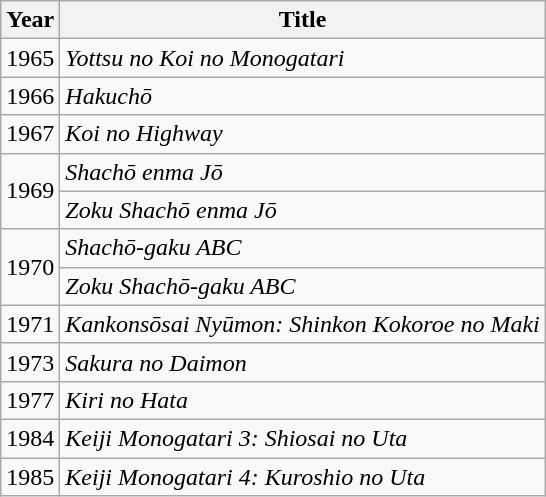<table class="wikitable">
<tr>
<th>Year</th>
<th>Title</th>
</tr>
<tr>
<td>1965</td>
<td><em>Yottsu no Koi no Monogatari</em></td>
</tr>
<tr>
<td>1966</td>
<td><em>Hakuchō</em></td>
</tr>
<tr>
<td>1967</td>
<td><em>Koi no Highway</em></td>
</tr>
<tr>
<td rowspan="2">1969</td>
<td><em>Shachō enma Jō</em></td>
</tr>
<tr>
<td><em>Zoku Shachō enma Jō</em></td>
</tr>
<tr>
<td rowspan="2">1970</td>
<td><em>Shachō-gaku ABC</em></td>
</tr>
<tr>
<td><em>Zoku Shachō-gaku ABC</em></td>
</tr>
<tr>
<td>1971</td>
<td><em>Kankonsōsai Nyūmon: Shinkon Kokoroe no Maki</em></td>
</tr>
<tr>
<td>1973</td>
<td><em>Sakura no Daimon</em></td>
</tr>
<tr>
<td>1977</td>
<td><em>Kiri no Hata</em></td>
</tr>
<tr>
<td>1984</td>
<td><em>Keiji Monogatari 3: Shiosai no Uta</em></td>
</tr>
<tr>
<td>1985</td>
<td><em>Keiji Monogatari 4: Kuroshio no Uta</em></td>
</tr>
</table>
